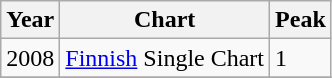<table class="wikitable">
<tr>
<th>Year</th>
<th>Chart</th>
<th>Peak</th>
</tr>
<tr>
<td>2008</td>
<td><a href='#'>Finnish</a> Single Chart</td>
<td>1</td>
</tr>
<tr>
</tr>
</table>
